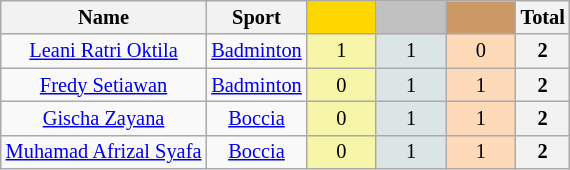<table class="wikitable collapsible" style="font-size:85%; text-align:center;">
<tr>
<th>Name</th>
<th>Sport</th>
<th width=40 style="background-color:gold;"></th>
<th width=40 style="background-color:silver;"></th>
<th width=40 style="background-color:#c96;"></th>
<th>Total</th>
</tr>
<tr>
<td><a href='#'>Leani Ratri Oktila</a></td>
<td><a href='#'>Badminton</a></td>
<td bgcolor=F7F6A8>1</td>
<td bgcolor=DCE5E5>1</td>
<td bgcolor=FFDAB9>0</td>
<th>2</th>
</tr>
<tr>
<td><a href='#'>Fredy Setiawan</a></td>
<td><a href='#'>Badminton</a></td>
<td bgcolor=F7F6A8>0</td>
<td bgcolor=DCE5E5>1</td>
<td bgcolor=FFDAB9>1</td>
<th>2</th>
</tr>
<tr>
<td><a href='#'>Gischa Zayana</a></td>
<td><a href='#'>Boccia</a></td>
<td bgcolor=F7F6A8>0</td>
<td bgcolor=DCE5E5>1</td>
<td bgcolor=FFDAB9>1</td>
<th>2</th>
</tr>
<tr>
<td><a href='#'>Muhamad Afrizal Syafa</a></td>
<td><a href='#'>Boccia</a></td>
<td bgcolor=F7F6A8>0</td>
<td bgcolor=DCE5E5>1</td>
<td bgcolor=FFDAB9>1</td>
<th>2</th>
</tr>
</table>
